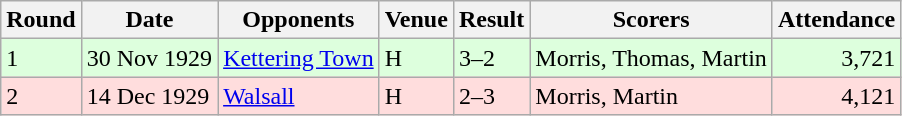<table class="wikitable">
<tr>
<th>Round</th>
<th>Date</th>
<th>Opponents</th>
<th>Venue</th>
<th>Result</th>
<th>Scorers</th>
<th>Attendance</th>
</tr>
<tr bgcolor="#ddffdd">
<td>1</td>
<td>30 Nov 1929</td>
<td><a href='#'>Kettering Town</a></td>
<td>H</td>
<td>3–2</td>
<td>Morris, Thomas, Martin</td>
<td align="right">3,721</td>
</tr>
<tr bgcolor="#ffdddd">
<td>2</td>
<td>14 Dec 1929</td>
<td><a href='#'>Walsall</a></td>
<td>H</td>
<td>2–3</td>
<td>Morris, Martin</td>
<td align="right">4,121</td>
</tr>
</table>
